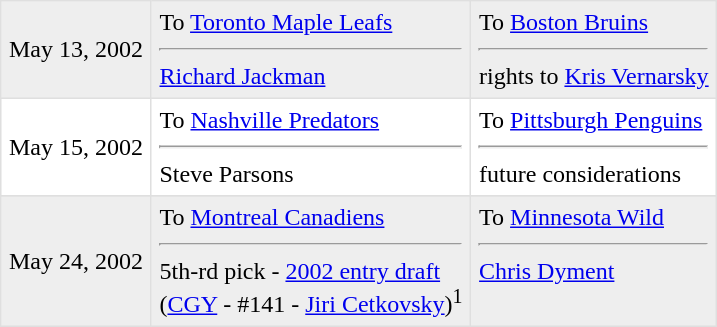<table border=1 style="border-collapse:collapse" bordercolor="#DFDFDF"  cellpadding="5">
<tr bgcolor="#eeeeee">
<td>May 13, 2002</td>
<td valign="top">To <a href='#'>Toronto Maple Leafs</a><hr><a href='#'>Richard Jackman</a></td>
<td valign="top">To <a href='#'>Boston Bruins</a><hr>rights to <a href='#'>Kris Vernarsky</a></td>
</tr>
<tr>
<td>May 15, 2002</td>
<td valign="top">To <a href='#'>Nashville Predators</a><hr>Steve Parsons</td>
<td valign="top">To <a href='#'>Pittsburgh Penguins</a><hr>future considerations</td>
</tr>
<tr>
</tr>
<tr bgcolor="#eeeeee">
<td>May 24, 2002</td>
<td valign="top">To <a href='#'>Montreal Canadiens</a><hr>5th-rd pick - <a href='#'>2002 entry draft</a><br>(<a href='#'>CGY</a> - #141 - <a href='#'>Jiri Cetkovsky</a>)<sup>1</sup></td>
<td valign="top">To <a href='#'>Minnesota Wild</a><hr><a href='#'>Chris Dyment</a></td>
</tr>
</table>
